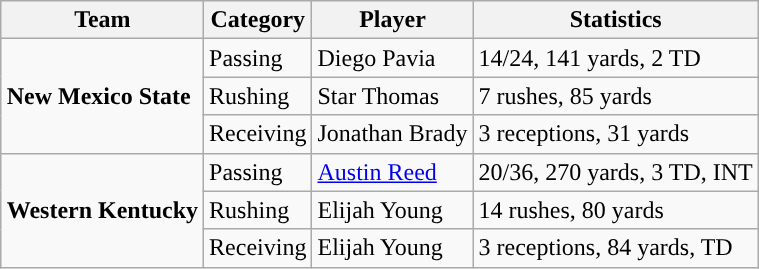<table class="wikitable" style="float: right;">
<tr>
<th>Team</th>
<th>Category</th>
<th>Player</th>
<th>Statistics</th>
</tr>
<tr>
<td rowspan=3><strong>New Mexico State</strong></td>
<td>Passing</td>
<td>Diego Pavia</td>
<td>14/24, 141 yards, 2 TD</td>
</tr>
<tr>
<td>Rushing</td>
<td>Star Thomas</td>
<td>7 rushes, 85 yards</td>
</tr>
<tr>
<td>Receiving</td>
<td>Jonathan Brady</td>
<td>3 receptions, 31 yards</td>
</tr>
<tr>
<td rowspan=3><strong>Western Kentucky</strong></td>
<td>Passing</td>
<td><a href='#'>Austin Reed</a></td>
<td>20/36, 270 yards, 3 TD, INT</td>
</tr>
<tr>
<td>Rushing</td>
<td>Elijah Young</td>
<td>14 rushes, 80 yards</td>
</tr>
<tr>
<td>Receiving</td>
<td>Elijah Young</td>
<td>3 receptions, 84 yards, TD</td>
</tr>
</table>
